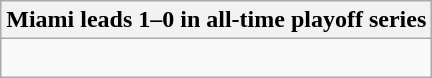<table class="wikitable collapsible collapsed">
<tr>
<th>Miami leads 1–0 in all-time playoff series</th>
</tr>
<tr>
<td><br></td>
</tr>
</table>
